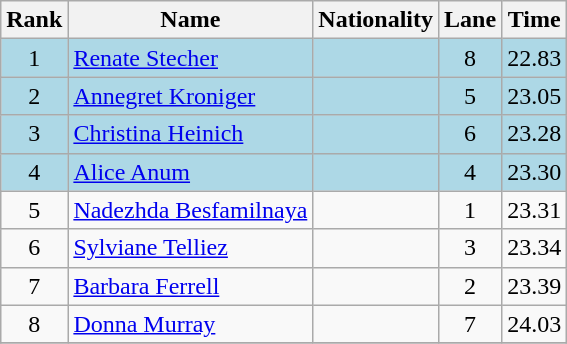<table class="wikitable sortable" style="text-align:center">
<tr>
<th>Rank</th>
<th>Name</th>
<th>Nationality</th>
<th>Lane</th>
<th>Time</th>
</tr>
<tr bgcolor=lightblue>
<td>1</td>
<td align=left><a href='#'>Renate Stecher</a></td>
<td align=left></td>
<td>8</td>
<td>22.83</td>
</tr>
<tr bgcolor=lightblue>
<td>2</td>
<td align=left><a href='#'>Annegret Kroniger</a></td>
<td align=left></td>
<td>5</td>
<td>23.05</td>
</tr>
<tr bgcolor=lightblue>
<td>3</td>
<td align=left><a href='#'>Christina Heinich</a></td>
<td align=left></td>
<td>6</td>
<td>23.28</td>
</tr>
<tr bgcolor=lightblue>
<td>4</td>
<td align=left><a href='#'>Alice Anum</a></td>
<td align=left></td>
<td>4</td>
<td>23.30</td>
</tr>
<tr>
<td>5</td>
<td align=left><a href='#'>Nadezhda Besfamilnaya</a></td>
<td align=left></td>
<td>1</td>
<td>23.31</td>
</tr>
<tr>
<td>6</td>
<td align=left><a href='#'>Sylviane Telliez</a></td>
<td align=left></td>
<td>3</td>
<td>23.34</td>
</tr>
<tr>
<td>7</td>
<td align=left><a href='#'>Barbara Ferrell</a></td>
<td align=left></td>
<td>2</td>
<td>23.39</td>
</tr>
<tr>
<td>8</td>
<td align=left><a href='#'>Donna Murray</a></td>
<td align=left></td>
<td>7</td>
<td>24.03</td>
</tr>
<tr>
</tr>
</table>
